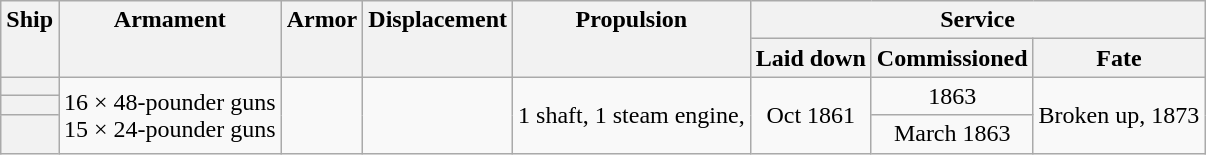<table class="wikitable plainrowheaders" style="text-align: center;">
<tr valign="top">
<th scope="col" rowspan="2">Ship</th>
<th scope="col" rowspan="2">Armament</th>
<th scope="col" rowspan="2">Armor</th>
<th scope="col" rowspan="2">Displacement</th>
<th scope="col" rowspan="2">Propulsion</th>
<th scope="col" colspan="3">Service</th>
</tr>
<tr valign="top">
<th scope="col">Laid down</th>
<th scope="col">Commissioned</th>
<th scope="col">Fate</th>
</tr>
<tr valign="center">
<th scope="row"></th>
<td rowspan="3">16 × 48-pounder guns<br>15 × 24-pounder guns</td>
<td rowspan="3"></td>
<td rowspan="3"></td>
<td rowspan="3">1 shaft, 1 steam engine, </td>
<td rowspan="3">Oct 1861</td>
<td rowspan="2">1863</td>
<td rowspan="3">Broken up, 1873</td>
</tr>
<tr valign="center">
<th scope="row"></th>
</tr>
<tr valign="center">
<th scope="row"></th>
<td>March 1863</td>
</tr>
</table>
